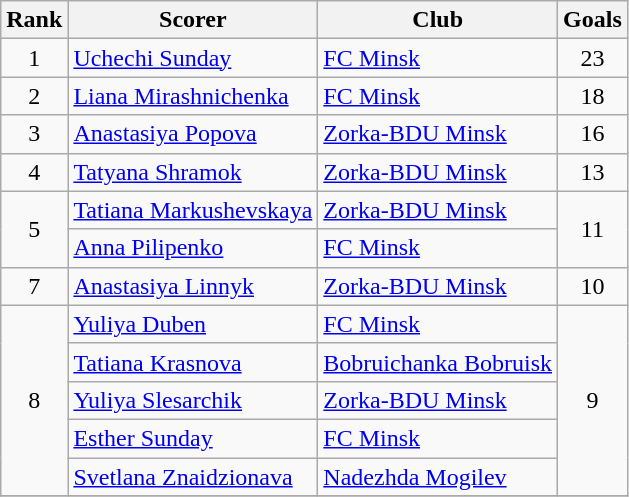<table class="wikitable" style="text-align:center">
<tr>
<th>Rank</th>
<th>Scorer</th>
<th>Club</th>
<th>Goals</th>
</tr>
<tr>
<td>1</td>
<td align="left"> <a href='#'>Uchechi Sunday</a></td>
<td align="left"><a href='#'>FC Minsk</a></td>
<td>23</td>
</tr>
<tr>
<td>2</td>
<td align="left"> <a href='#'>Liana Mirashnichenka</a></td>
<td align="left"><a href='#'>FC Minsk</a></td>
<td>18</td>
</tr>
<tr>
<td>3</td>
<td align="left"> <a href='#'>Anastasiya Popova</a></td>
<td align="left"><a href='#'>Zorka-BDU Minsk</a></td>
<td>16</td>
</tr>
<tr>
<td>4</td>
<td align="left"> <a href='#'>Tatyana Shramok</a></td>
<td align="left"><a href='#'>Zorka-BDU Minsk</a></td>
<td>13</td>
</tr>
<tr>
<td rowspan=2>5</td>
<td align="left"> <a href='#'>Tatiana Markushevskaya</a></td>
<td align="left"><a href='#'>Zorka-BDU Minsk</a></td>
<td rowspan=2>11</td>
</tr>
<tr>
<td align="left"> <a href='#'>Anna Pilipenko</a></td>
<td align="left"><a href='#'>FC Minsk</a></td>
</tr>
<tr>
<td>7</td>
<td align="left"> <a href='#'>Anastasiya Linnyk</a></td>
<td align="left"><a href='#'>Zorka-BDU Minsk</a></td>
<td>10</td>
</tr>
<tr>
<td rowspan=5>8</td>
<td align="left"> <a href='#'>Yuliya Duben</a></td>
<td align="left"><a href='#'>FC Minsk</a></td>
<td rowspan=5>9</td>
</tr>
<tr>
<td align="left"> <a href='#'>Tatiana Krasnova</a></td>
<td align="left"><a href='#'>Bobruichanka Bobruisk</a></td>
</tr>
<tr>
<td align="left"> <a href='#'>Yuliya Slesarchik</a></td>
<td align="left"><a href='#'>Zorka-BDU Minsk</a></td>
</tr>
<tr>
<td align="left"> <a href='#'>Esther Sunday</a></td>
<td align="left"><a href='#'>FC Minsk</a></td>
</tr>
<tr>
<td align="left"> <a href='#'>Svetlana Znaidzionava</a></td>
<td align="left"><a href='#'>Nadezhda Mogilev</a></td>
</tr>
<tr>
</tr>
</table>
